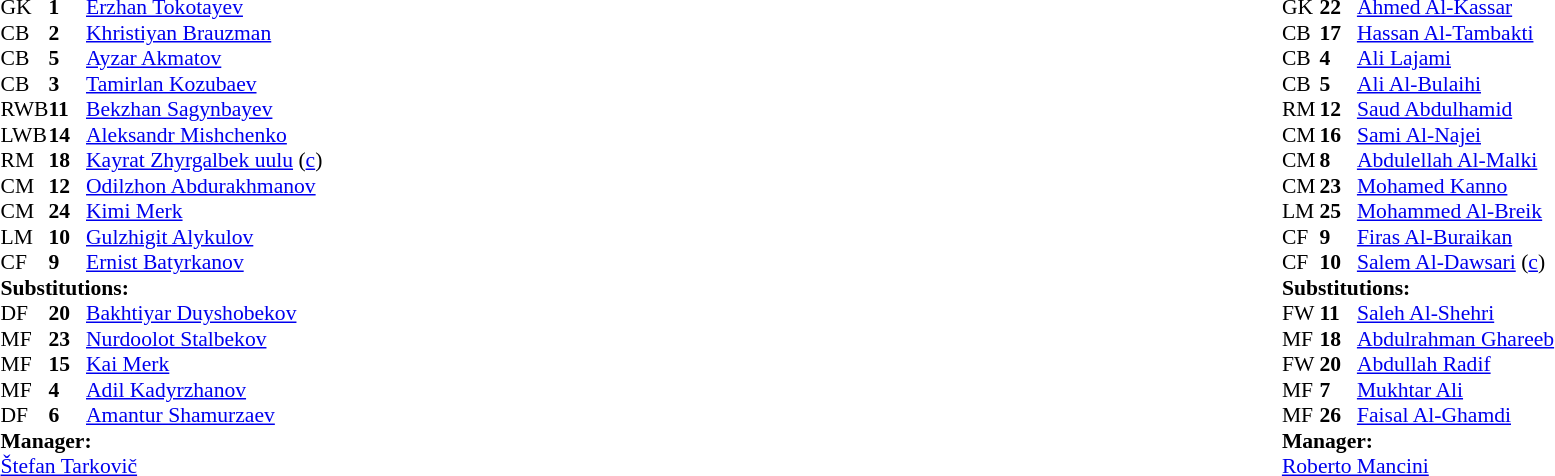<table width="100%">
<tr>
<td valign="top" width="40%"><br><table style="font-size:90%" cellspacing="0" cellpadding="0">
<tr>
<th width=25></th>
<th width=25></th>
</tr>
<tr>
<td>GK</td>
<td><strong>1</strong></td>
<td><a href='#'>Erzhan Tokotayev</a></td>
</tr>
<tr>
<td>CB</td>
<td><strong>2</strong></td>
<td><a href='#'>Khristiyan Brauzman</a></td>
<td></td>
</tr>
<tr>
<td>CB</td>
<td><strong>5</strong></td>
<td><a href='#'>Ayzar Akmatov</a></td>
<td></td>
</tr>
<tr>
<td>CB</td>
<td><strong>3</strong></td>
<td><a href='#'>Tamirlan Kozubaev</a></td>
</tr>
<tr>
<td>RWB</td>
<td><strong>11</strong></td>
<td><a href='#'>Bekzhan Sagynbayev</a></td>
<td></td>
<td></td>
</tr>
<tr>
<td>LWB</td>
<td><strong>14</strong></td>
<td><a href='#'>Aleksandr Mishchenko</a></td>
<td></td>
</tr>
<tr>
<td>RM</td>
<td><strong>18</strong></td>
<td><a href='#'>Kayrat Zhyrgalbek uulu</a> (<a href='#'>c</a>)</td>
<td></td>
<td></td>
</tr>
<tr>
<td>CM</td>
<td><strong>12</strong></td>
<td><a href='#'>Odilzhon Abdurakhmanov</a></td>
<td></td>
<td></td>
</tr>
<tr>
<td>CM</td>
<td><strong>24</strong></td>
<td><a href='#'>Kimi Merk</a></td>
<td></td>
</tr>
<tr>
<td>LM</td>
<td><strong>10</strong></td>
<td><a href='#'>Gulzhigit Alykulov</a></td>
<td></td>
<td></td>
</tr>
<tr>
<td>CF</td>
<td><strong>9</strong></td>
<td><a href='#'>Ernist Batyrkanov</a></td>
<td></td>
<td></td>
</tr>
<tr>
<td colspan=3><strong>Substitutions:</strong></td>
</tr>
<tr>
<td>DF</td>
<td><strong>20</strong></td>
<td><a href='#'>Bakhtiyar Duyshobekov</a></td>
<td></td>
<td></td>
</tr>
<tr>
<td>MF</td>
<td><strong>23</strong></td>
<td><a href='#'>Nurdoolot Stalbekov</a></td>
<td></td>
<td></td>
</tr>
<tr>
<td>MF</td>
<td><strong>15</strong></td>
<td><a href='#'>Kai Merk</a></td>
<td></td>
<td></td>
</tr>
<tr>
<td>MF</td>
<td><strong>4</strong></td>
<td><a href='#'>Adil Kadyrzhanov</a></td>
<td></td>
<td></td>
</tr>
<tr>
<td>DF</td>
<td><strong>6</strong></td>
<td><a href='#'>Amantur Shamurzaev</a></td>
<td></td>
<td></td>
</tr>
<tr>
<td colspan=3><strong>Manager:</strong></td>
</tr>
<tr>
<td colspan=3> <a href='#'>Štefan Tarkovič</a></td>
</tr>
</table>
</td>
<td valign="top"></td>
<td valign="top" width="50%"><br><table style="font-size:90%; margin:auto" cellspacing="0" cellpadding="0">
<tr>
<th width=25></th>
<th width=25></th>
</tr>
<tr>
<td>GK</td>
<td><strong>22</strong></td>
<td><a href='#'>Ahmed Al-Kassar</a></td>
</tr>
<tr>
<td>CB</td>
<td><strong>17</strong></td>
<td><a href='#'>Hassan Al-Tambakti</a></td>
<td></td>
<td></td>
</tr>
<tr>
<td>CB</td>
<td><strong>4</strong></td>
<td><a href='#'>Ali Lajami</a></td>
</tr>
<tr>
<td>CB</td>
<td><strong>5</strong></td>
<td><a href='#'>Ali Al-Bulaihi</a></td>
</tr>
<tr>
<td>RM</td>
<td><strong>12</strong></td>
<td><a href='#'>Saud Abdulhamid</a></td>
</tr>
<tr>
<td>CM</td>
<td><strong>16</strong></td>
<td><a href='#'>Sami Al-Najei</a></td>
<td></td>
<td></td>
</tr>
<tr>
<td>CM</td>
<td><strong>8</strong></td>
<td><a href='#'>Abdulellah Al-Malki</a></td>
<td></td>
<td></td>
</tr>
<tr>
<td>CM</td>
<td><strong>23</strong></td>
<td><a href='#'>Mohamed Kanno</a></td>
</tr>
<tr>
<td>LM</td>
<td><strong>25</strong></td>
<td><a href='#'>Mohammed Al-Breik</a></td>
</tr>
<tr>
<td>CF</td>
<td><strong>9</strong></td>
<td><a href='#'>Firas Al-Buraikan</a></td>
<td></td>
<td></td>
</tr>
<tr>
<td>CF</td>
<td><strong>10</strong></td>
<td><a href='#'>Salem Al-Dawsari</a> (<a href='#'>c</a>)</td>
<td></td>
<td></td>
</tr>
<tr>
<td colspan=3><strong>Substitutions:</strong></td>
</tr>
<tr>
<td>FW</td>
<td><strong>11</strong></td>
<td><a href='#'>Saleh Al-Shehri</a></td>
<td></td>
<td></td>
</tr>
<tr>
<td>MF</td>
<td><strong>18</strong></td>
<td><a href='#'>Abdulrahman Ghareeb</a></td>
<td></td>
<td></td>
</tr>
<tr>
<td>FW</td>
<td><strong>20</strong></td>
<td><a href='#'>Abdullah Radif</a></td>
<td></td>
<td></td>
</tr>
<tr>
<td>MF</td>
<td><strong>7</strong></td>
<td><a href='#'>Mukhtar Ali</a></td>
<td></td>
<td></td>
</tr>
<tr>
<td>MF</td>
<td><strong>26</strong></td>
<td><a href='#'>Faisal Al-Ghamdi</a></td>
<td></td>
<td></td>
</tr>
<tr>
<td colspan=3><strong>Manager:</strong></td>
</tr>
<tr>
<td colspan=3> <a href='#'>Roberto Mancini</a></td>
</tr>
</table>
</td>
</tr>
</table>
